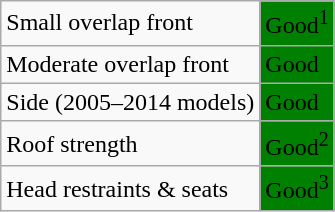<table class="wikitable">
<tr>
<td>Small overlap front</td>
<td style="background: green">Good<sup>1</sup></td>
</tr>
<tr>
<td>Moderate overlap front</td>
<td style="background: green">Good</td>
</tr>
<tr>
<td>Side (2005–2014 models)</td>
<td style="background: green">Good</td>
</tr>
<tr>
<td>Roof strength</td>
<td style="background: green">Good<sup>2</sup></td>
</tr>
<tr>
<td>Head restraints & seats</td>
<td style="background: green">Good<sup>3</sup></td>
</tr>
</table>
